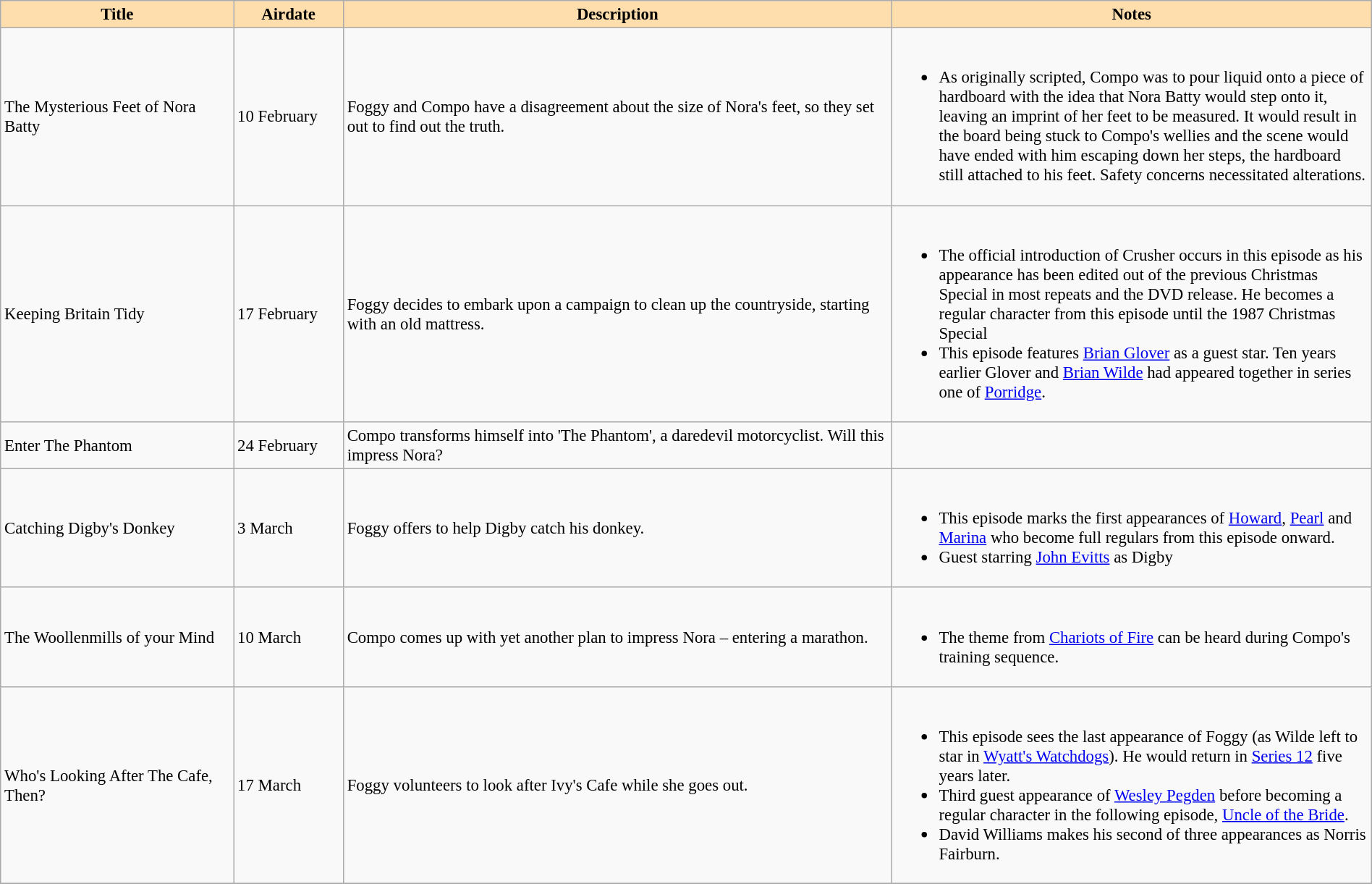<table class="wikitable" width=100% border=1 style="font-size: 95%">
<tr>
<th style="background:#ffdead" width=17%>Title</th>
<th style="background:#ffdead" width=8%>Airdate</th>
<th style="background:#ffdead" width=40%>Description</th>
<th style="background:#ffdead" width=35%>Notes</th>
</tr>
<tr>
<td>The Mysterious Feet of Nora Batty</td>
<td>10 February</td>
<td>Foggy and Compo have a disagreement about the size of Nora's feet, so they set out to find out the truth.</td>
<td><br><ul><li>As originally scripted, Compo was to pour liquid onto a piece of hardboard with the idea that Nora Batty would step onto it, leaving an imprint of her feet to be measured. It would result in the board being stuck to Compo's wellies and the scene would have ended with him escaping down her steps, the hardboard still attached to his feet. Safety concerns necessitated alterations.</li></ul></td>
</tr>
<tr>
<td>Keeping Britain Tidy</td>
<td>17 February</td>
<td>Foggy decides to embark upon a campaign to clean up the countryside, starting with an old mattress.</td>
<td><br><ul><li>The official introduction of Crusher occurs in this episode as his appearance has been edited out of the previous Christmas Special in most repeats and the DVD release. He becomes a regular character from this episode until the 1987 Christmas Special</li><li>This episode features <a href='#'>Brian Glover</a> as a guest star. Ten years earlier Glover and <a href='#'>Brian Wilde</a> had appeared together in series one of <a href='#'>Porridge</a>.</li></ul></td>
</tr>
<tr>
<td>Enter The Phantom</td>
<td>24 February</td>
<td>Compo transforms himself into 'The Phantom', a daredevil motorcyclist. Will this impress Nora?</td>
<td></td>
</tr>
<tr>
<td>Catching Digby's Donkey</td>
<td>3 March</td>
<td>Foggy offers to help Digby catch his donkey.</td>
<td><br><ul><li>This episode marks the first appearances of <a href='#'>Howard</a>, <a href='#'>Pearl</a> and <a href='#'>Marina</a> who become full regulars from this episode onward.</li><li>Guest starring <a href='#'>John Evitts</a> as Digby</li></ul></td>
</tr>
<tr>
<td>The Woollenmills of your Mind</td>
<td>10 March</td>
<td>Compo comes up with yet another plan to impress Nora – entering a marathon.</td>
<td><br><ul><li>The theme from <a href='#'>Chariots of Fire</a> can be heard during Compo's training sequence.</li></ul></td>
</tr>
<tr>
<td>Who's Looking After The Cafe, Then?</td>
<td>17 March</td>
<td>Foggy volunteers to look after Ivy's Cafe while she goes out.</td>
<td><br><ul><li>This episode sees the last appearance of Foggy (as Wilde left to star in <a href='#'>Wyatt's Watchdogs</a>). He would return in <a href='#'>Series 12</a> five years later.</li><li>Third guest appearance of <a href='#'>Wesley Pegden</a> before becoming a regular character in the following episode, <a href='#'>Uncle of the Bride</a>.</li><li>David Williams makes his second of three appearances as Norris Fairburn.</li></ul></td>
</tr>
<tr>
</tr>
</table>
